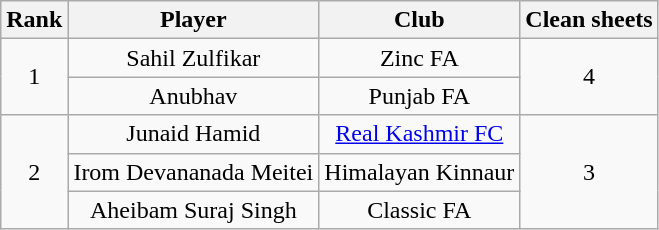<table class="wikitable" style="text-align:center">
<tr>
<th>Rank</th>
<th>Player</th>
<th>Club</th>
<th>Clean sheets</th>
</tr>
<tr>
<td rowspan=2>1</td>
<td>Sahil Zulfikar</td>
<td>Zinc FA</td>
<td rowspan=2>4</td>
</tr>
<tr>
<td>Anubhav</td>
<td>Punjab FA</td>
</tr>
<tr>
<td rowspan=3>2</td>
<td>Junaid Hamid</td>
<td><a href='#'>Real Kashmir FC</a></td>
<td rowspan=3>3</td>
</tr>
<tr>
<td>Irom Devananada Meitei</td>
<td>Himalayan Kinnaur</td>
</tr>
<tr>
<td>Aheibam Suraj Singh</td>
<td>Classic FA</td>
</tr>
</table>
